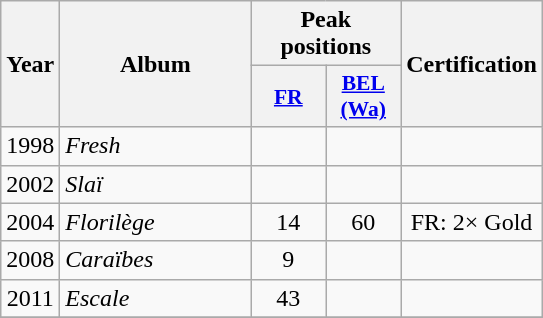<table class="wikitable">
<tr>
<th align="center" rowspan="2" width="10">Year</th>
<th align="center" rowspan="2" width="120">Album</th>
<th align="center" colspan="2" width="20">Peak positions</th>
<th align="center" rowspan="2" width="70">Certification</th>
</tr>
<tr>
<th scope="col" style="width:3em;font-size:90%;"><a href='#'>FR</a><br></th>
<th scope="col" style="width:3em;font-size:90%;"><a href='#'>BEL (Wa)</a><br></th>
</tr>
<tr>
<td style="text-align:center;">1998</td>
<td><em>Fresh</em></td>
<td style="text-align:center;"></td>
<td style="text-align:center;"></td>
<td style="text-align:center;"></td>
</tr>
<tr>
<td style="text-align:center;">2002</td>
<td><em>Slaï</em></td>
<td style="text-align:center;"></td>
<td style="text-align:center;"></td>
<td style="text-align:center;"></td>
</tr>
<tr>
<td style="text-align:center;">2004</td>
<td><em>Florilège</em></td>
<td style="text-align:center;">14</td>
<td style="text-align:center;">60</td>
<td style="text-align:center;">FR: 2× Gold</td>
</tr>
<tr>
<td style="text-align:center;">2008</td>
<td><em>Caraïbes</em></td>
<td style="text-align:center;">9</td>
<td style="text-align:center;"></td>
<td style="text-align:center;"></td>
</tr>
<tr>
<td style="text-align:center;">2011</td>
<td><em>Escale</em></td>
<td style="text-align:center;">43</td>
<td style="text-align:center;"></td>
<td style="text-align:center;"></td>
</tr>
<tr>
</tr>
</table>
